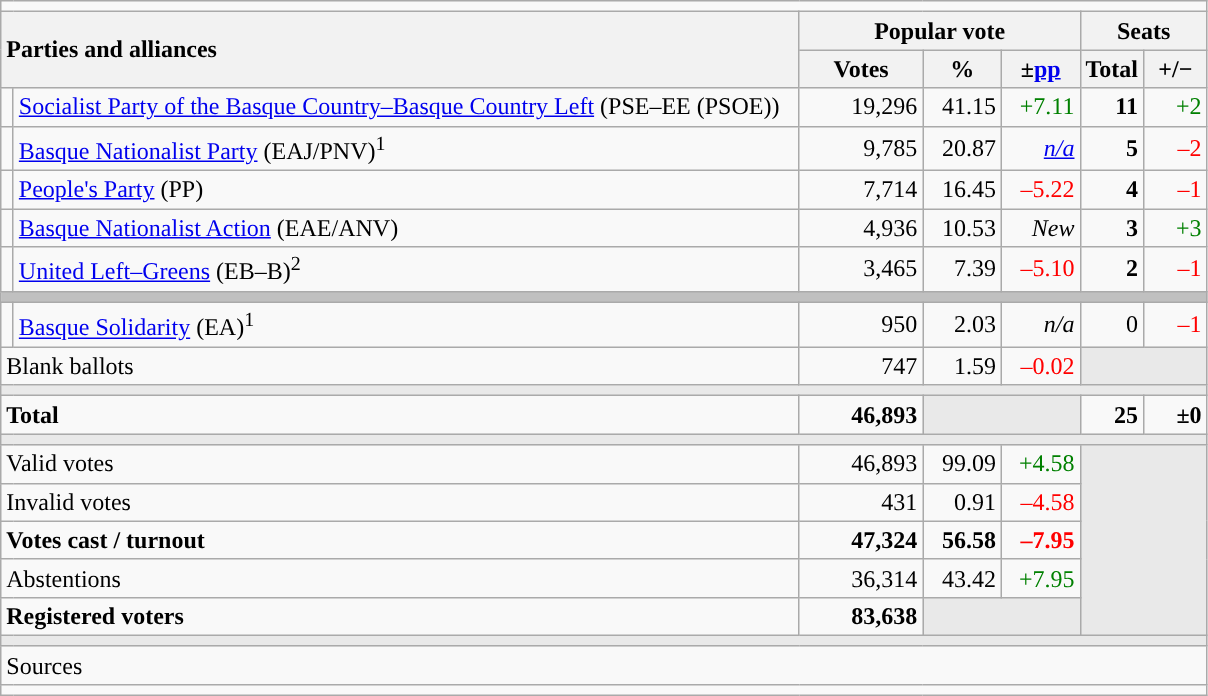<table class="wikitable" style="text-align:right;">
<tr>
<td colspan="7"></td>
</tr>
<tr>
<th style="text-align:left;" rowspan="2" colspan="2" width="525">Parties and alliances</th>
<th colspan="3">Popular vote</th>
<th colspan="2">Seats</th>
</tr>
<tr>
<th width="75">Votes</th>
<th width="45">%</th>
<th width="45">±<a href='#'>pp</a></th>
<th width="35">Total</th>
<th width="35">+/−</th>
</tr>
<tr>
<td width="1" style="color:inherit;background:"></td>
<td align="left"><a href='#'>Socialist Party of the Basque Country–Basque Country Left</a> (PSE–EE (PSOE))</td>
<td>19,296</td>
<td>41.15</td>
<td style="color:green;">+7.11</td>
<td><strong>11</strong></td>
<td style="color:green;">+2</td>
</tr>
<tr>
<td style="color:inherit;background:"></td>
<td align="left"><a href='#'>Basque Nationalist Party</a> (EAJ/PNV)<sup>1</sup></td>
<td>9,785</td>
<td>20.87</td>
<td><em><a href='#'>n/a</a></em></td>
<td><strong>5</strong></td>
<td style="color:red;">–2</td>
</tr>
<tr>
<td style="color:inherit;background:"></td>
<td align="left"><a href='#'>People's Party</a> (PP)</td>
<td>7,714</td>
<td>16.45</td>
<td style="color:red;">–5.22</td>
<td><strong>4</strong></td>
<td style="color:red;">–1</td>
</tr>
<tr>
<td style="color:inherit;background:"></td>
<td align="left"><a href='#'>Basque Nationalist Action</a> (EAE/ANV)</td>
<td>4,936</td>
<td>10.53</td>
<td><em>New</em></td>
<td><strong>3</strong></td>
<td style="color:green;">+3</td>
</tr>
<tr>
<td style="color:inherit;background:"></td>
<td align="left"><a href='#'>United Left–Greens</a> (EB–B)<sup>2</sup></td>
<td>3,465</td>
<td>7.39</td>
<td style="color:red;">–5.10</td>
<td><strong>2</strong></td>
<td style="color:red;">–1</td>
</tr>
<tr>
<td colspan="7" bgcolor="#C0C0C0"></td>
</tr>
<tr>
<td style="color:inherit;background:"></td>
<td align="left"><a href='#'>Basque Solidarity</a> (EA)<sup>1</sup></td>
<td>950</td>
<td>2.03</td>
<td><em>n/a</em></td>
<td>0</td>
<td style="color:red;">–1</td>
</tr>
<tr>
<td align="left" colspan="2">Blank ballots</td>
<td>747</td>
<td>1.59</td>
<td style="color:red;">–0.02</td>
<td bgcolor="#E9E9E9" colspan="2"></td>
</tr>
<tr>
<td colspan="7" bgcolor="#E9E9E9"></td>
</tr>
<tr style="font-weight:bold;">
<td align="left" colspan="2">Total</td>
<td>46,893</td>
<td bgcolor="#E9E9E9" colspan="2"></td>
<td>25</td>
<td>±0</td>
</tr>
<tr>
<td colspan="7" bgcolor="#E9E9E9"></td>
</tr>
<tr>
<td align="left" colspan="2">Valid votes</td>
<td>46,893</td>
<td>99.09</td>
<td style="color:green;">+4.58</td>
<td bgcolor="#E9E9E9" colspan="2" rowspan="5"></td>
</tr>
<tr>
<td align="left" colspan="2">Invalid votes</td>
<td>431</td>
<td>0.91</td>
<td style="color:red;">–4.58</td>
</tr>
<tr style="font-weight:bold;">
<td align="left" colspan="2">Votes cast / turnout</td>
<td>47,324</td>
<td>56.58</td>
<td style="color:red;">–7.95</td>
</tr>
<tr>
<td align="left" colspan="2">Abstentions</td>
<td>36,314</td>
<td>43.42</td>
<td style="color:green;">+7.95</td>
</tr>
<tr style="font-weight:bold;">
<td align="left" colspan="2">Registered voters</td>
<td>83,638</td>
<td bgcolor="#E9E9E9" colspan="2"></td>
</tr>
<tr>
<td colspan="7" bgcolor="#E9E9E9"></td>
</tr>
<tr>
<td align="left" colspan="7">Sources</td>
</tr>
<tr>
<td colspan="7" style="text-align:left; max-width:790px;"></td>
</tr>
</table>
